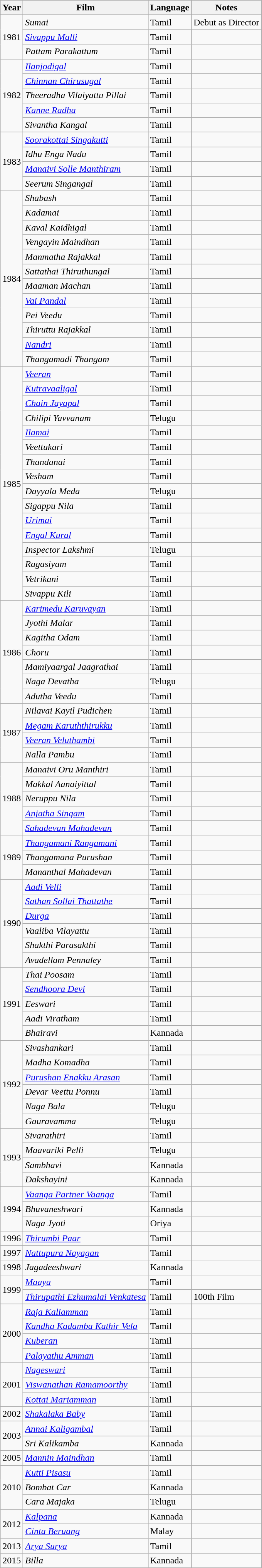<table class="wikitable">
<tr style="background:#ccc; text-align:center;">
<th>Year</th>
<th>Film</th>
<th>Language</th>
<th>Notes</th>
</tr>
<tr>
<td rowspan="3">1981</td>
<td><em>Sumai</em></td>
<td>Tamil</td>
<td>Debut as Director</td>
</tr>
<tr>
<td><em><a href='#'>Sivappu Malli</a></em></td>
<td>Tamil</td>
<td></td>
</tr>
<tr>
<td><em>Pattam Parakattum</em></td>
<td>Tamil</td>
<td></td>
</tr>
<tr>
<td rowspan="5">1982</td>
<td><em><a href='#'>Ilanjodigal</a></em></td>
<td>Tamil</td>
<td></td>
</tr>
<tr>
<td><em><a href='#'>Chinnan Chirusugal</a></em></td>
<td>Tamil</td>
<td></td>
</tr>
<tr>
<td><em>Theeradha Vilaiyattu Pillai</em></td>
<td>Tamil</td>
<td></td>
</tr>
<tr>
<td><em><a href='#'>Kanne Radha</a></em></td>
<td>Tamil</td>
<td></td>
</tr>
<tr>
<td><em>Sivantha Kangal</em></td>
<td>Tamil</td>
<td></td>
</tr>
<tr>
<td rowspan="4">1983</td>
<td><em><a href='#'>Soorakottai Singakutti</a></em></td>
<td>Tamil</td>
<td></td>
</tr>
<tr>
<td><em>Idhu Enga Nadu</em></td>
<td>Tamil</td>
<td></td>
</tr>
<tr>
<td><em><a href='#'>Manaivi Solle Manthiram</a></em></td>
<td>Tamil</td>
<td></td>
</tr>
<tr>
<td><em>Seerum Singangal</em></td>
<td>Tamil</td>
<td></td>
</tr>
<tr>
<td rowspan="12">1984</td>
<td><em>Shabash</em></td>
<td>Tamil</td>
<td></td>
</tr>
<tr>
<td><em>Kadamai</em></td>
<td>Tamil</td>
<td></td>
</tr>
<tr>
<td><em>Kaval Kaidhigal</em></td>
<td>Tamil</td>
<td></td>
</tr>
<tr>
<td><em>Vengayin Maindhan</em></td>
<td>Tamil</td>
<td></td>
</tr>
<tr>
<td><em>Manmatha Rajakkal</em></td>
<td>Tamil</td>
<td></td>
</tr>
<tr>
<td><em>Sattathai Thiruthungal</em></td>
<td>Tamil</td>
<td></td>
</tr>
<tr>
<td><em>Maaman Machan</em></td>
<td>Tamil</td>
<td></td>
</tr>
<tr>
<td><em><a href='#'>Vai Pandal</a></em></td>
<td>Tamil</td>
<td></td>
</tr>
<tr>
<td><em>Pei Veedu</em></td>
<td>Tamil</td>
<td></td>
</tr>
<tr>
<td><em>Thiruttu Rajakkal</em></td>
<td>Tamil</td>
<td></td>
</tr>
<tr>
<td><em><a href='#'>Nandri</a></em></td>
<td>Tamil</td>
<td></td>
</tr>
<tr>
<td><em>Thangamadi Thangam</em></td>
<td>Tamil</td>
<td></td>
</tr>
<tr>
<td rowspan="16">1985</td>
<td><em><a href='#'>Veeran</a></em></td>
<td>Tamil</td>
<td></td>
</tr>
<tr>
<td><em><a href='#'>Kutravaaligal</a></em></td>
<td>Tamil</td>
<td></td>
</tr>
<tr>
<td><em><a href='#'>Chain Jayapal</a></em></td>
<td>Tamil</td>
<td></td>
</tr>
<tr>
<td><em>Chilipi Yavvanam</em></td>
<td>Telugu</td>
<td></td>
</tr>
<tr>
<td><em><a href='#'>Ilamai</a></em></td>
<td>Tamil</td>
<td></td>
</tr>
<tr>
<td><em>Veettukari</em></td>
<td>Tamil</td>
<td></td>
</tr>
<tr>
<td><em>Thandanai</em></td>
<td>Tamil</td>
<td></td>
</tr>
<tr>
<td><em>Vesham</em></td>
<td>Tamil</td>
<td></td>
</tr>
<tr>
<td><em>Dayyala Meda</em></td>
<td>Telugu</td>
<td></td>
</tr>
<tr>
<td><em>Sigappu Nila</em></td>
<td>Tamil</td>
<td></td>
</tr>
<tr>
<td><em><a href='#'>Urimai</a></em></td>
<td>Tamil</td>
<td></td>
</tr>
<tr>
<td><em><a href='#'>Engal Kural</a></em></td>
<td>Tamil</td>
<td></td>
</tr>
<tr>
<td><em>Inspector Lakshmi</em></td>
<td>Telugu</td>
<td></td>
</tr>
<tr>
<td><em>Ragasiyam</em></td>
<td>Tamil</td>
<td></td>
</tr>
<tr>
<td><em>Vetrikani</em></td>
<td>Tamil</td>
<td></td>
</tr>
<tr>
<td><em>Sivappu Kili</em></td>
<td>Tamil</td>
<td></td>
</tr>
<tr>
<td rowspan="7">1986</td>
<td><em><a href='#'>Karimedu Karuvayan</a></em></td>
<td>Tamil</td>
<td></td>
</tr>
<tr>
<td><em>Jyothi Malar</em></td>
<td>Tamil</td>
<td></td>
</tr>
<tr>
<td><em>Kagitha Odam</em></td>
<td>Tamil</td>
<td></td>
</tr>
<tr>
<td><em>Choru</em></td>
<td>Tamil</td>
<td></td>
</tr>
<tr>
<td><em>Mamiyaargal Jaagrathai</em></td>
<td>Tamil</td>
<td></td>
</tr>
<tr>
<td><em>Naga Devatha</em></td>
<td>Telugu</td>
<td></td>
</tr>
<tr>
<td><em>Adutha Veedu</em></td>
<td>Tamil</td>
<td></td>
</tr>
<tr>
<td rowspan="4">1987</td>
<td><em>Nilavai Kayil Pudichen</em></td>
<td>Tamil</td>
<td></td>
</tr>
<tr>
<td><em><a href='#'>Megam Karuththirukku</a></em></td>
<td>Tamil</td>
<td></td>
</tr>
<tr>
<td><em><a href='#'>Veeran Veluthambi</a></em></td>
<td>Tamil</td>
<td></td>
</tr>
<tr>
<td><em>Nalla Pambu</em></td>
<td>Tamil</td>
<td></td>
</tr>
<tr>
<td rowspan="5">1988</td>
<td><em>Manaivi Oru Manthiri</em></td>
<td>Tamil</td>
<td></td>
</tr>
<tr>
<td><em>Makkal Aanaiyittal</em></td>
<td>Tamil</td>
<td></td>
</tr>
<tr>
<td><em>Neruppu Nila</em></td>
<td>Tamil</td>
<td></td>
</tr>
<tr>
<td><em><a href='#'>Anjatha Singam</a></em></td>
<td>Tamil</td>
<td></td>
</tr>
<tr>
<td><em><a href='#'>Sahadevan Mahadevan</a></em></td>
<td>Tamil</td>
<td></td>
</tr>
<tr>
<td rowspan="3">1989</td>
<td><em><a href='#'>Thangamani Rangamani</a></em></td>
<td>Tamil</td>
<td></td>
</tr>
<tr>
<td><em>Thangamana Purushan</em></td>
<td>Tamil</td>
<td></td>
</tr>
<tr>
<td><em>Mananthal Mahadevan</em></td>
<td>Tamil</td>
<td></td>
</tr>
<tr>
<td rowspan="6">1990</td>
<td><em><a href='#'>Aadi Velli</a></em></td>
<td>Tamil</td>
<td></td>
</tr>
<tr>
<td><em><a href='#'>Sathan Sollai Thattathe</a></em></td>
<td>Tamil</td>
<td></td>
</tr>
<tr>
<td><em><a href='#'>Durga</a></em></td>
<td>Tamil</td>
<td></td>
</tr>
<tr>
<td><em>Vaaliba Vilayattu</em></td>
<td>Tamil</td>
<td></td>
</tr>
<tr>
<td><em>Shakthi Parasakthi</em></td>
<td>Tamil</td>
<td></td>
</tr>
<tr>
<td><em>Avadellam Pennaley</em></td>
<td>Tamil</td>
<td></td>
</tr>
<tr>
<td rowspan="5">1991</td>
<td><em>Thai Poosam</em></td>
<td>Tamil</td>
<td></td>
</tr>
<tr>
<td><em><a href='#'>Sendhoora Devi</a></em></td>
<td>Tamil</td>
<td></td>
</tr>
<tr>
<td><em>Eeswari</em></td>
<td>Tamil</td>
<td></td>
</tr>
<tr>
<td><em>Aadi Viratham</em></td>
<td>Tamil</td>
<td></td>
</tr>
<tr>
<td><em>Bhairavi</em></td>
<td>Kannada</td>
<td></td>
</tr>
<tr>
<td rowspan="6">1992</td>
<td><em>Sivashankari</em></td>
<td>Tamil</td>
<td></td>
</tr>
<tr>
<td><em>Madha Komadha</em></td>
<td>Tamil</td>
<td></td>
</tr>
<tr>
<td><em><a href='#'>Purushan Enakku Arasan</a></em></td>
<td>Tamil</td>
<td></td>
</tr>
<tr>
<td><em>Devar Veettu Ponnu</em></td>
<td>Tamil</td>
<td></td>
</tr>
<tr>
<td><em>Naga Bala</em></td>
<td>Telugu</td>
<td></td>
</tr>
<tr>
<td><em>Gauravamma</em></td>
<td>Telugu</td>
<td></td>
</tr>
<tr>
<td rowspan="4">1993</td>
<td><em>Sivarathiri</em></td>
<td>Tamil</td>
<td></td>
</tr>
<tr>
<td><em>Maavariki Pelli</em></td>
<td>Telugu</td>
<td></td>
</tr>
<tr>
<td><em>Sambhavi</em></td>
<td>Kannada</td>
<td></td>
</tr>
<tr>
<td><em>Dakshayini</em></td>
<td>Kannada</td>
<td></td>
</tr>
<tr>
<td rowspan="3">1994</td>
<td><em><a href='#'>Vaanga Partner Vaanga</a></em></td>
<td>Tamil</td>
<td></td>
</tr>
<tr>
<td><em>Bhuvaneshwari</em></td>
<td>Kannada</td>
<td></td>
</tr>
<tr>
<td><em>Naga Jyoti</em></td>
<td>Oriya</td>
<td></td>
</tr>
<tr>
<td>1996</td>
<td><em><a href='#'>Thirumbi Paar</a></em></td>
<td>Tamil</td>
<td></td>
</tr>
<tr>
<td>1997</td>
<td><em><a href='#'>Nattupura Nayagan</a></em></td>
<td>Tamil</td>
<td></td>
</tr>
<tr>
<td>1998</td>
<td><em>Jagadeeshwari</em></td>
<td>Kannada</td>
<td></td>
</tr>
<tr>
<td rowspan="2">1999</td>
<td><em><a href='#'>Maaya</a></em></td>
<td>Tamil</td>
<td></td>
</tr>
<tr>
<td><em><a href='#'>Thirupathi Ezhumalai Venkatesa</a></em></td>
<td>Tamil</td>
<td>100th Film</td>
</tr>
<tr>
<td rowspan="4">2000</td>
<td><em><a href='#'>Raja Kaliamman</a></em></td>
<td>Tamil</td>
<td></td>
</tr>
<tr>
<td><em><a href='#'>Kandha Kadamba Kathir Vela</a></em></td>
<td>Tamil</td>
<td></td>
</tr>
<tr>
<td><em><a href='#'>Kuberan</a></em></td>
<td>Tamil</td>
<td></td>
</tr>
<tr>
<td><em><a href='#'>Palayathu Amman</a></em></td>
<td>Tamil</td>
<td></td>
</tr>
<tr>
<td rowspan="3">2001</td>
<td><em><a href='#'>Nageswari</a></em></td>
<td>Tamil</td>
<td></td>
</tr>
<tr>
<td><em><a href='#'>Viswanathan Ramamoorthy</a></em></td>
<td>Tamil</td>
<td></td>
</tr>
<tr>
<td><em><a href='#'>Kottai Mariamman</a></em></td>
<td>Tamil</td>
<td></td>
</tr>
<tr>
<td>2002</td>
<td><em><a href='#'>Shakalaka Baby</a></em></td>
<td>Tamil</td>
<td></td>
</tr>
<tr>
<td rowspan="2">2003</td>
<td><em><a href='#'>Annai Kaligambal</a></em></td>
<td>Tamil</td>
<td></td>
</tr>
<tr>
<td><em>Sri Kalikamba</em></td>
<td>Kannada</td>
<td></td>
</tr>
<tr>
<td>2005</td>
<td><em><a href='#'>Mannin Maindhan</a></em></td>
<td>Tamil</td>
<td></td>
</tr>
<tr>
<td rowspan="3">2010</td>
<td><em><a href='#'>Kutti Pisasu</a></em></td>
<td>Tamil</td>
<td></td>
</tr>
<tr>
<td><em>Bombat Car</em></td>
<td>Kannada</td>
<td></td>
</tr>
<tr>
<td><em>Cara Majaka</em></td>
<td>Telugu</td>
<td></td>
</tr>
<tr>
<td rowspan="2">2012</td>
<td><em><a href='#'>Kalpana</a></em></td>
<td>Kannada</td>
<td></td>
</tr>
<tr>
<td><em><a href='#'>Cinta Beruang</a></em></td>
<td>Malay</td>
<td></td>
</tr>
<tr>
<td>2013</td>
<td><em><a href='#'>Arya Surya</a></em></td>
<td>Tamil</td>
<td></td>
</tr>
<tr>
<td>2015</td>
<td><em>Billa</em></td>
<td>Kannada</td>
<td></td>
</tr>
</table>
